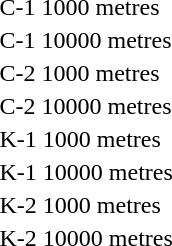<table>
<tr>
<td>C-1 1000 metres<br></td>
<td></td>
<td></td>
<td></td>
</tr>
<tr>
<td>C-1 10000 metres<br></td>
<td></td>
<td></td>
<td></td>
</tr>
<tr valign="top">
<td>C-2 1000 metres<br></td>
<td></td>
<td></td>
<td></td>
</tr>
<tr valign="top">
<td>C-2 10000 metres<br></td>
<td></td>
<td></td>
<td></td>
</tr>
<tr>
<td>K-1 1000 metres<br></td>
<td></td>
<td></td>
<td></td>
</tr>
<tr>
<td>K-1 10000 metres<br></td>
<td></td>
<td></td>
<td></td>
</tr>
<tr valign="top">
<td>K-2 1000 metres<br></td>
<td></td>
<td></td>
<td></td>
</tr>
<tr valign="top">
<td>K-2 10000 metres<br></td>
<td></td>
<td></td>
<td></td>
</tr>
</table>
